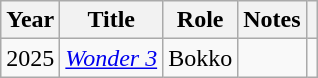<table class="wikitable">
<tr>
<th>Year</th>
<th>Title</th>
<th>Role</th>
<th class="unsortable">Notes</th>
<th class="unsortable"></th>
</tr>
<tr>
<td>2025</td>
<td><em><a href='#'>Wonder 3</a></em></td>
<td>Bokko</td>
<td></td>
<td></td>
</tr>
</table>
